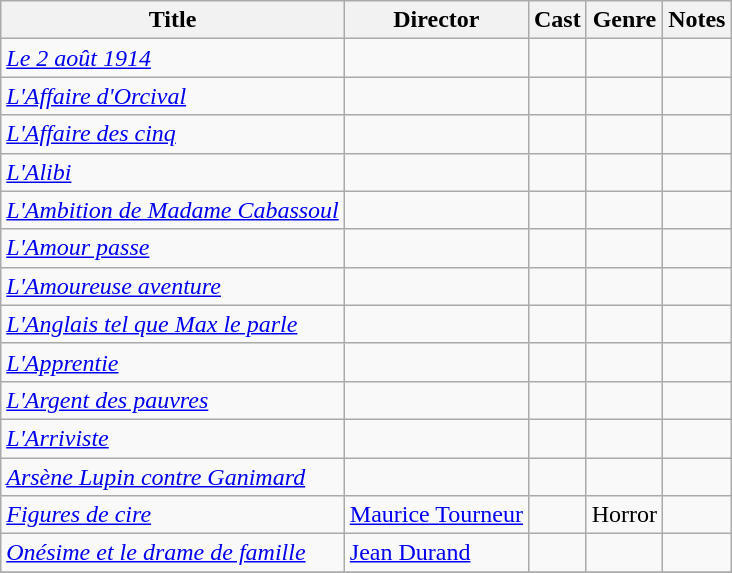<table class="wikitable">
<tr>
<th>Title</th>
<th>Director</th>
<th>Cast</th>
<th>Genre</th>
<th>Notes</th>
</tr>
<tr>
<td><em><a href='#'>Le 2 août 1914</a></em></td>
<td></td>
<td></td>
<td></td>
<td></td>
</tr>
<tr>
<td><em><a href='#'>L'Affaire d'Orcival</a></em></td>
<td></td>
<td></td>
<td></td>
<td></td>
</tr>
<tr>
<td><em><a href='#'>L'Affaire des cinq</a></em></td>
<td></td>
<td></td>
<td></td>
<td></td>
</tr>
<tr>
<td><em><a href='#'>L'Alibi</a></em></td>
<td></td>
<td></td>
<td></td>
<td></td>
</tr>
<tr>
<td><em><a href='#'>L'Ambition de Madame Cabassoul</a></em></td>
<td></td>
<td></td>
<td></td>
<td></td>
</tr>
<tr>
<td><em><a href='#'>L'Amour passe</a></em></td>
<td></td>
<td></td>
<td></td>
<td></td>
</tr>
<tr>
<td><em><a href='#'>L'Amoureuse aventure</a></em></td>
<td></td>
<td></td>
<td></td>
<td></td>
</tr>
<tr>
<td><em><a href='#'>L'Anglais tel que Max le parle</a></em></td>
<td></td>
<td></td>
<td></td>
<td></td>
</tr>
<tr>
<td><em><a href='#'>L'Apprentie</a></em></td>
<td></td>
<td></td>
<td></td>
<td></td>
</tr>
<tr>
<td><em><a href='#'>L'Argent des pauvres</a></em></td>
<td></td>
<td></td>
<td></td>
<td></td>
</tr>
<tr>
<td><em><a href='#'>L'Arriviste</a></em></td>
<td></td>
<td></td>
<td></td>
<td></td>
</tr>
<tr>
<td><em><a href='#'>Arsène Lupin contre Ganimard</a></em></td>
<td></td>
<td></td>
<td></td>
<td></td>
</tr>
<tr>
<td><em><a href='#'>Figures de cire</a></em></td>
<td><a href='#'>Maurice Tourneur</a></td>
<td></td>
<td>Horror</td>
<td></td>
</tr>
<tr>
<td><em><a href='#'>Onésime et le drame de famille</a></em></td>
<td><a href='#'>Jean Durand</a></td>
<td></td>
<td></td>
<td></td>
</tr>
<tr>
</tr>
</table>
